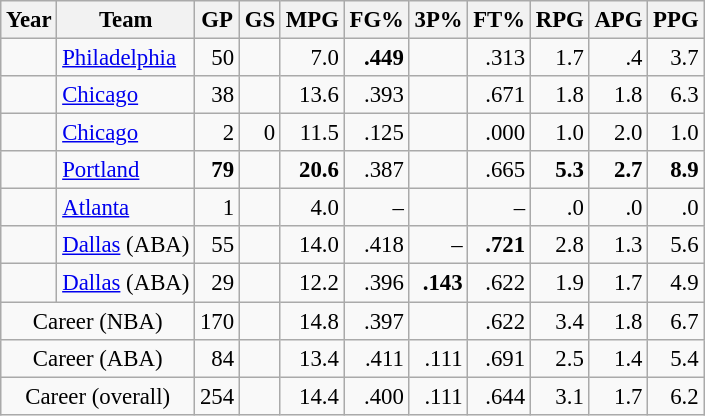<table class="wikitable sortable" style="font-size:95%; text-align:right;">
<tr>
<th>Year</th>
<th>Team</th>
<th>GP</th>
<th>GS</th>
<th>MPG</th>
<th>FG%</th>
<th>3P%</th>
<th>FT%</th>
<th>RPG</th>
<th>APG</th>
<th>PPG</th>
</tr>
<tr>
<td style="text-align:left;"></td>
<td style="text-align:left;"><a href='#'>Philadelphia</a></td>
<td>50</td>
<td></td>
<td>7.0</td>
<td><strong>.449</strong></td>
<td></td>
<td>.313</td>
<td>1.7</td>
<td>.4</td>
<td>3.7</td>
</tr>
<tr>
<td style="text-align:left;"></td>
<td style="text-align:left;"><a href='#'>Chicago</a></td>
<td>38</td>
<td></td>
<td>13.6</td>
<td>.393</td>
<td></td>
<td>.671</td>
<td>1.8</td>
<td>1.8</td>
<td>6.3</td>
</tr>
<tr>
<td style="text-align:left;"></td>
<td style="text-align:left;"><a href='#'>Chicago</a></td>
<td>2</td>
<td>0</td>
<td>11.5</td>
<td>.125</td>
<td></td>
<td>.000</td>
<td>1.0</td>
<td>2.0</td>
<td>1.0</td>
</tr>
<tr>
<td style="text-align:left;"></td>
<td style="text-align:left;"><a href='#'>Portland</a></td>
<td><strong>79</strong></td>
<td></td>
<td><strong>20.6</strong></td>
<td>.387</td>
<td></td>
<td>.665</td>
<td><strong>5.3</strong></td>
<td><strong>2.7</strong></td>
<td><strong>8.9</strong></td>
</tr>
<tr>
<td style="text-align:left;"></td>
<td style="text-align:left;"><a href='#'>Atlanta</a></td>
<td>1</td>
<td></td>
<td>4.0</td>
<td>–</td>
<td></td>
<td>–</td>
<td>.0</td>
<td>.0</td>
<td>.0</td>
</tr>
<tr>
<td style="text-align:left;"></td>
<td style="text-align:left;"><a href='#'>Dallas</a> (ABA)</td>
<td>55</td>
<td></td>
<td>14.0</td>
<td>.418</td>
<td>–</td>
<td><strong>.721</strong></td>
<td>2.8</td>
<td>1.3</td>
<td>5.6</td>
</tr>
<tr>
<td style="text-align:left;"></td>
<td style="text-align:left;"><a href='#'>Dallas</a> (ABA)</td>
<td>29</td>
<td></td>
<td>12.2</td>
<td>.396</td>
<td><strong>.143</strong></td>
<td>.622</td>
<td>1.9</td>
<td>1.7</td>
<td>4.9</td>
</tr>
<tr class="sortbottom">
<td colspan="2" style="text-align:center;">Career (NBA)</td>
<td>170</td>
<td></td>
<td>14.8</td>
<td>.397</td>
<td></td>
<td>.622</td>
<td>3.4</td>
<td>1.8</td>
<td>6.7</td>
</tr>
<tr class="sortbottom">
<td colspan="2" style="text-align:center;">Career (ABA)</td>
<td>84</td>
<td></td>
<td>13.4</td>
<td>.411</td>
<td>.111</td>
<td>.691</td>
<td>2.5</td>
<td>1.4</td>
<td>5.4</td>
</tr>
<tr class="sortbottom">
<td colspan="2" style="text-align:center;">Career (overall)</td>
<td>254</td>
<td></td>
<td>14.4</td>
<td>.400</td>
<td>.111</td>
<td>.644</td>
<td>3.1</td>
<td>1.7</td>
<td>6.2</td>
</tr>
</table>
